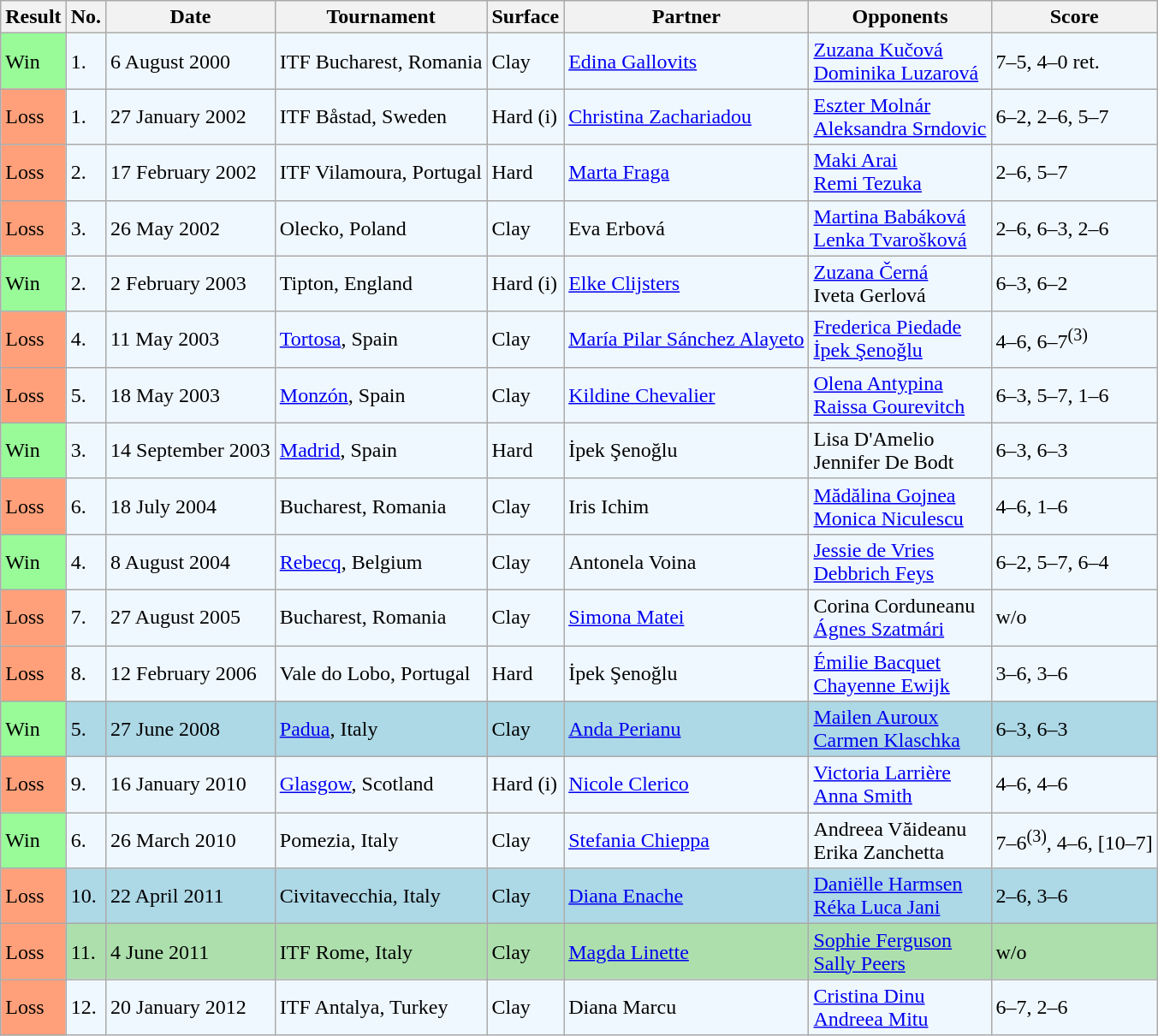<table class="sortable wikitable">
<tr>
<th>Result</th>
<th>No.</th>
<th>Date</th>
<th>Tournament</th>
<th>Surface</th>
<th>Partner</th>
<th>Opponents</th>
<th class="unsortable">Score</th>
</tr>
<tr bgcolor="#f0f8ff">
<td style="background:#98fb98;">Win</td>
<td>1.</td>
<td>6 August 2000</td>
<td>ITF Bucharest, Romania</td>
<td>Clay</td>
<td> <a href='#'>Edina Gallovits</a></td>
<td> <a href='#'>Zuzana Kučová</a> <br>  <a href='#'>Dominika Luzarová</a></td>
<td>7–5, 4–0 ret.</td>
</tr>
<tr bgcolor="#f0f8ff">
<td style="background:#ffa07a;">Loss</td>
<td>1.</td>
<td>27 January 2002</td>
<td>ITF Båstad, Sweden</td>
<td>Hard (i)</td>
<td> <a href='#'>Christina Zachariadou</a></td>
<td> <a href='#'>Eszter Molnár</a> <br>  <a href='#'>Aleksandra Srndovic</a></td>
<td>6–2, 2–6, 5–7</td>
</tr>
<tr bgcolor="#f0f8ff">
<td style="background:#ffa07a;">Loss</td>
<td>2.</td>
<td>17 February 2002</td>
<td>ITF Vilamoura, Portugal</td>
<td>Hard</td>
<td> <a href='#'>Marta Fraga</a></td>
<td> <a href='#'>Maki Arai</a> <br>  <a href='#'>Remi Tezuka</a></td>
<td>2–6, 5–7</td>
</tr>
<tr bgcolor="#f0f8ff">
<td style="background:#ffa07a;">Loss</td>
<td>3.</td>
<td>26 May 2002</td>
<td>Olecko, Poland</td>
<td>Clay</td>
<td> Eva Erbová</td>
<td> <a href='#'>Martina Babáková</a> <br>  <a href='#'>Lenka Tvarošková</a></td>
<td>2–6, 6–3, 2–6</td>
</tr>
<tr bgcolor="#f0f8ff">
<td style="background:#98fb98;">Win</td>
<td>2.</td>
<td>2 February 2003</td>
<td>Tipton, England</td>
<td>Hard (i)</td>
<td> <a href='#'>Elke Clijsters</a></td>
<td> <a href='#'>Zuzana Černá</a> <br>  Iveta Gerlová</td>
<td>6–3, 6–2</td>
</tr>
<tr bgcolor="#f0f8ff">
<td style="background:#ffa07a;">Loss</td>
<td>4.</td>
<td>11 May 2003</td>
<td><a href='#'>Tortosa</a>, Spain</td>
<td>Clay</td>
<td> <a href='#'>María Pilar Sánchez Alayeto</a></td>
<td> <a href='#'>Frederica Piedade</a> <br>  <a href='#'>İpek Şenoğlu</a></td>
<td>4–6, 6–7<sup>(3)</sup></td>
</tr>
<tr bgcolor="#f0f8ff">
<td style="background:#ffa07a;">Loss</td>
<td>5.</td>
<td>18 May 2003</td>
<td><a href='#'>Monzón</a>, Spain</td>
<td>Clay</td>
<td> <a href='#'>Kildine Chevalier</a></td>
<td> <a href='#'>Olena Antypina</a> <br>  <a href='#'>Raissa Gourevitch</a></td>
<td>6–3, 5–7, 1–6</td>
</tr>
<tr bgcolor="#f0f8ff">
<td style="background:#98fb98;">Win</td>
<td>3.</td>
<td>14 September 2003</td>
<td><a href='#'>Madrid</a>, Spain</td>
<td>Hard</td>
<td> İpek Şenoğlu</td>
<td> Lisa D'Amelio <br>  Jennifer De Bodt</td>
<td>6–3, 6–3</td>
</tr>
<tr bgcolor="#f0f8ff">
<td style="background:#ffa07a;">Loss</td>
<td>6.</td>
<td>18 July 2004</td>
<td>Bucharest, Romania</td>
<td>Clay</td>
<td> Iris Ichim</td>
<td> <a href='#'>Mădălina Gojnea</a> <br>  <a href='#'>Monica Niculescu</a></td>
<td>4–6, 1–6</td>
</tr>
<tr bgcolor="#f0f8ff">
<td style="background:#98fb98;">Win</td>
<td>4.</td>
<td>8 August 2004</td>
<td><a href='#'>Rebecq</a>, Belgium</td>
<td>Clay</td>
<td> Antonela Voina</td>
<td> <a href='#'>Jessie de Vries</a> <br>  <a href='#'>Debbrich Feys</a></td>
<td>6–2, 5–7, 6–4</td>
</tr>
<tr bgcolor="#f0f8ff">
<td style="background:#ffa07a;">Loss</td>
<td>7.</td>
<td>27 August 2005</td>
<td>Bucharest, Romania</td>
<td>Clay</td>
<td> <a href='#'>Simona Matei</a></td>
<td> Corina Corduneanu <br>  <a href='#'>Ágnes Szatmári</a></td>
<td>w/o</td>
</tr>
<tr bgcolor="#f0f8ff">
<td style="background:#ffa07a;">Loss</td>
<td>8.</td>
<td>12 February 2006</td>
<td>Vale do Lobo, Portugal</td>
<td>Hard</td>
<td> İpek Şenoğlu</td>
<td> <a href='#'>Émilie Bacquet</a> <br>  <a href='#'>Chayenne Ewijk</a></td>
<td>3–6, 3–6</td>
</tr>
<tr bgcolor="lightblue">
<td style="background:#98fb98;">Win</td>
<td>5.</td>
<td>27 June 2008</td>
<td><a href='#'>Padua</a>, Italy</td>
<td>Clay</td>
<td> <a href='#'>Anda Perianu</a></td>
<td> <a href='#'>Mailen Auroux</a> <br>  <a href='#'>Carmen Klaschka</a></td>
<td>6–3, 6–3</td>
</tr>
<tr bgcolor="#f0f8ff">
<td style="background:#ffa07a;">Loss</td>
<td>9.</td>
<td>16 January 2010</td>
<td><a href='#'>Glasgow</a>, Scotland</td>
<td>Hard (i)</td>
<td> <a href='#'>Nicole Clerico</a></td>
<td> <a href='#'>Victoria Larrière</a> <br>  <a href='#'>Anna Smith</a></td>
<td>4–6, 4–6</td>
</tr>
<tr bgcolor="#f0f8ff">
<td style="background:#98fb98;">Win</td>
<td>6.</td>
<td>26 March 2010</td>
<td>Pomezia, Italy</td>
<td>Clay</td>
<td> <a href='#'>Stefania Chieppa</a></td>
<td> Andreea Văideanu <br>  Erika Zanchetta</td>
<td>7–6<sup>(3)</sup>, 4–6, [10–7]</td>
</tr>
<tr bgcolor="lightblue">
<td style="background:#ffa07a;">Loss</td>
<td>10.</td>
<td>22 April 2011</td>
<td>Civitavecchia, Italy</td>
<td>Clay</td>
<td> <a href='#'>Diana Enache</a></td>
<td> <a href='#'>Daniëlle Harmsen</a> <br>  <a href='#'>Réka Luca Jani</a></td>
<td>2–6, 3–6</td>
</tr>
<tr bgcolor="#ADDFAD">
<td style="background:#ffa07a;">Loss</td>
<td>11.</td>
<td>4 June 2011</td>
<td>ITF Rome, Italy</td>
<td>Clay</td>
<td> <a href='#'>Magda Linette</a></td>
<td> <a href='#'>Sophie Ferguson</a> <br>  <a href='#'>Sally Peers</a></td>
<td>w/o</td>
</tr>
<tr bgcolor="#f0f8ff">
<td style="background:#ffa07a;">Loss</td>
<td>12.</td>
<td>20 January 2012</td>
<td>ITF Antalya, Turkey</td>
<td>Clay</td>
<td> Diana Marcu</td>
<td> <a href='#'>Cristina Dinu</a> <br>  <a href='#'>Andreea Mitu</a></td>
<td>6–7, 2–6</td>
</tr>
</table>
